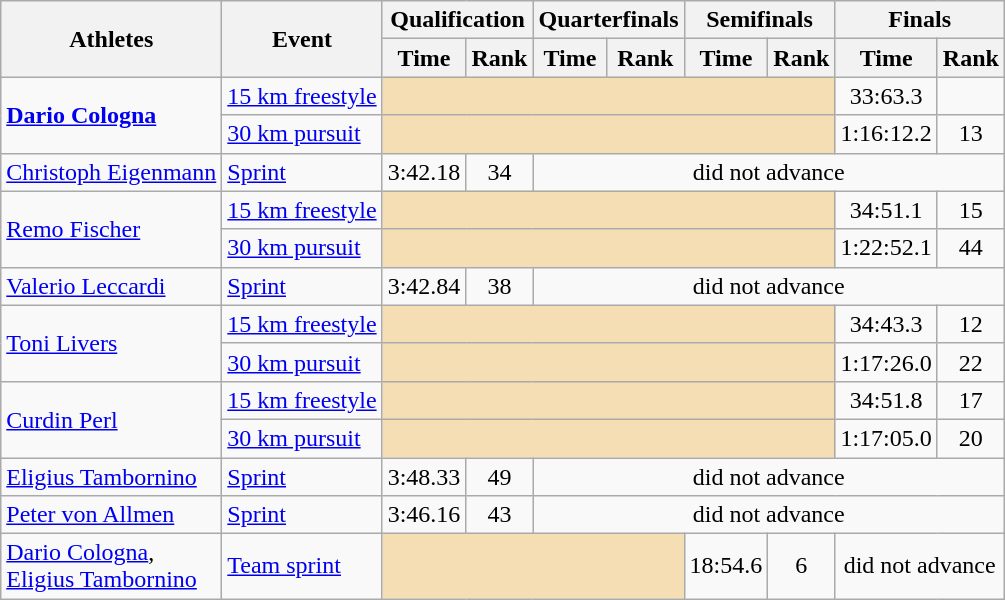<table class="wikitable">
<tr>
<th rowspan=2>Athletes</th>
<th rowspan=2>Event</th>
<th colspan=2>Qualification</th>
<th colspan=2>Quarterfinals</th>
<th colspan=2>Semifinals</th>
<th colspan=2>Finals</th>
</tr>
<tr>
<th>Time</th>
<th>Rank</th>
<th>Time</th>
<th>Rank</th>
<th>Time</th>
<th>Rank</th>
<th>Time</th>
<th>Rank</th>
</tr>
<tr align=center>
<td rowspan=2 align=left><strong><a href='#'>Dario Cologna</a></strong></td>
<td align=left><a href='#'>15 km freestyle</a></td>
<td colspan=6 bgcolor=wheat></td>
<td>33:63.3</td>
<td></td>
</tr>
<tr align=center>
<td align=left><a href='#'>30 km pursuit</a></td>
<td colspan=6 bgcolor=wheat></td>
<td>1:16:12.2</td>
<td>13</td>
</tr>
<tr align=center>
<td align=left><a href='#'>Christoph Eigenmann</a></td>
<td align=left><a href='#'>Sprint</a></td>
<td>3:42.18</td>
<td>34</td>
<td colspan=6>did not advance</td>
</tr>
<tr align=center>
<td rowspan=2 align=left><a href='#'>Remo Fischer</a></td>
<td align=left><a href='#'>15 km freestyle</a></td>
<td colspan=6 bgcolor=wheat></td>
<td>34:51.1</td>
<td>15</td>
</tr>
<tr align=center>
<td align=left><a href='#'>30 km pursuit</a></td>
<td colspan=6 bgcolor=wheat></td>
<td>1:22:52.1</td>
<td>44</td>
</tr>
<tr align=center>
<td align=left><a href='#'>Valerio Leccardi</a></td>
<td align=left><a href='#'>Sprint</a></td>
<td>3:42.84</td>
<td>38</td>
<td colspan=6>did not advance</td>
</tr>
<tr align=center>
<td rowspan=2 align=left><a href='#'>Toni Livers</a></td>
<td align=left><a href='#'>15 km freestyle</a></td>
<td colspan=6 bgcolor=wheat></td>
<td>34:43.3</td>
<td>12</td>
</tr>
<tr align=center>
<td align=left><a href='#'>30 km pursuit</a></td>
<td colspan=6 bgcolor=wheat></td>
<td>1:17:26.0</td>
<td>22</td>
</tr>
<tr align=center>
<td rowspan=2 align=left><a href='#'>Curdin Perl</a></td>
<td align=left><a href='#'>15 km freestyle</a></td>
<td colspan=6 bgcolor=wheat></td>
<td>34:51.8</td>
<td>17</td>
</tr>
<tr align=center>
<td align=left><a href='#'>30 km pursuit</a></td>
<td colspan=6 bgcolor=wheat></td>
<td>1:17:05.0</td>
<td>20</td>
</tr>
<tr align=center>
<td align=left><a href='#'>Eligius Tambornino</a></td>
<td align=left><a href='#'>Sprint</a></td>
<td>3:48.33</td>
<td>49</td>
<td colspan=6>did not advance</td>
</tr>
<tr align=center>
<td align=left><a href='#'>Peter von Allmen</a></td>
<td align=left><a href='#'>Sprint</a></td>
<td>3:46.16</td>
<td>43</td>
<td colspan=6>did not advance</td>
</tr>
<tr align=center>
<td align=left><a href='#'>Dario Cologna</a>, <br><a href='#'>Eligius Tambornino</a></td>
<td align=left><a href='#'>Team sprint</a></td>
<td colspan=4 bgcolor=wheat></td>
<td>18:54.6</td>
<td>6</td>
<td colspan=2>did not advance</td>
</tr>
</table>
